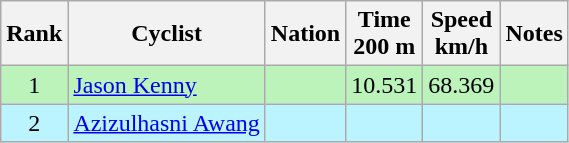<table class="wikitable sortable" style="text-align:center;">
<tr>
<th>Rank</th>
<th>Cyclist</th>
<th>Nation</th>
<th>Time<br>200 m</th>
<th>Speed<br>km/h</th>
<th>Notes</th>
</tr>
<tr bgcolor=bbf3bb>
<td>1</td>
<td align=left><a href='#'>Jason Kenny</a></td>
<td align=left></td>
<td>10.531</td>
<td>68.369</td>
<td></td>
</tr>
<tr bgcolor=bbf3ff>
<td>2</td>
<td align=left><a href='#'>Azizulhasni Awang</a></td>
<td align=left></td>
<td></td>
<td></td>
<td></td>
</tr>
</table>
